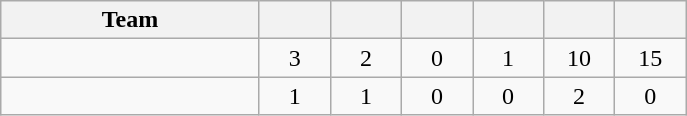<table class="wikitable" style="text-align:center;">
<tr>
<th width=165>Team</th>
<th width=40></th>
<th width=40></th>
<th width=40></th>
<th width=40></th>
<th width=40></th>
<th width=40></th>
</tr>
<tr>
<td align=left></td>
<td>3</td>
<td>2</td>
<td>0</td>
<td>1</td>
<td>10</td>
<td>15</td>
</tr>
<tr>
<td align=left></td>
<td>1</td>
<td>1</td>
<td>0</td>
<td>0</td>
<td>2</td>
<td>0</td>
</tr>
</table>
